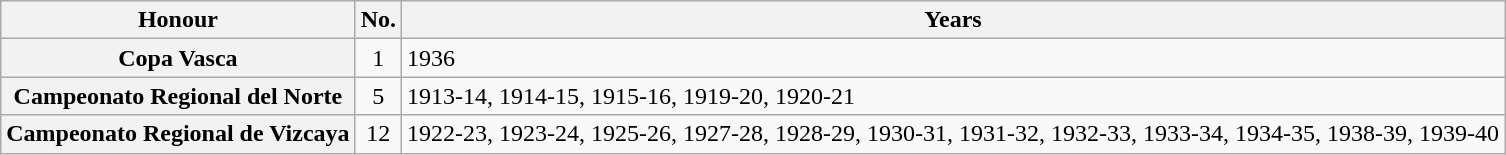<table class="wikitable plainrowheaders">
<tr>
<th scope=col>Honour</th>
<th scope=col>No.</th>
<th scope=col>Years</th>
</tr>
<tr>
<th scope=row>Copa Vasca</th>
<td align=center>1</td>
<td>1936</td>
</tr>
<tr>
<th scope=row>Campeonato Regional del Norte</th>
<td align=center>5</td>
<td>1913-14, 1914-15, 1915-16, 1919-20, 1920-21</td>
</tr>
<tr>
<th scope=row>Campeonato Regional de Vizcaya</th>
<td align=center>12</td>
<td>1922-23, 1923-24, 1925-26, 1927-28, 1928-29, 1930-31, 1931-32, 1932-33, 1933-34, 1934-35, 1938-39, 1939-40</td>
</tr>
</table>
